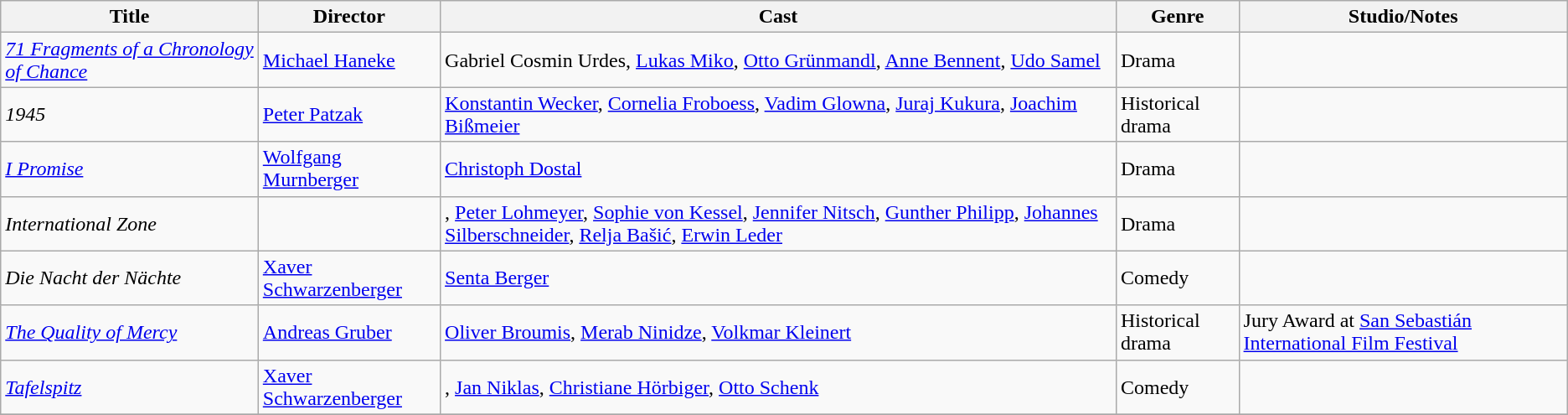<table class="wikitable">
<tr>
<th>Title</th>
<th>Director</th>
<th>Cast</th>
<th>Genre</th>
<th>Studio/Notes</th>
</tr>
<tr>
<td><em><a href='#'>71 Fragments of a Chronology of Chance</a></em></td>
<td><a href='#'>Michael Haneke</a></td>
<td>Gabriel Cosmin Urdes, <a href='#'>Lukas Miko</a>, <a href='#'>Otto Grünmandl</a>, <a href='#'>Anne Bennent</a>, <a href='#'>Udo Samel</a></td>
<td>Drama</td>
<td></td>
</tr>
<tr>
<td><em>1945</em></td>
<td><a href='#'>Peter Patzak</a></td>
<td><a href='#'>Konstantin Wecker</a>, <a href='#'>Cornelia Froboess</a>, <a href='#'>Vadim Glowna</a>, <a href='#'>Juraj Kukura</a>, <a href='#'>Joachim Bißmeier</a></td>
<td>Historical drama</td>
<td></td>
</tr>
<tr>
<td><em><a href='#'>I Promise</a></em></td>
<td><a href='#'>Wolfgang Murnberger</a></td>
<td><a href='#'>Christoph Dostal</a></td>
<td>Drama</td>
<td></td>
</tr>
<tr>
<td><em>International Zone</em></td>
<td></td>
<td>, <a href='#'>Peter Lohmeyer</a>, <a href='#'>Sophie von Kessel</a>, <a href='#'>Jennifer Nitsch</a>, <a href='#'>Gunther Philipp</a>, <a href='#'>Johannes Silberschneider</a>, <a href='#'>Relja Bašić</a>, <a href='#'>Erwin Leder</a></td>
<td>Drama</td>
<td></td>
</tr>
<tr>
<td><em>Die Nacht der Nächte</em></td>
<td><a href='#'>Xaver Schwarzenberger</a></td>
<td><a href='#'>Senta Berger</a></td>
<td>Comedy</td>
<td></td>
</tr>
<tr>
<td><em><a href='#'>The Quality of Mercy</a></em></td>
<td><a href='#'>Andreas Gruber</a></td>
<td><a href='#'>Oliver Broumis</a>, <a href='#'>Merab Ninidze</a>, <a href='#'>Volkmar Kleinert</a></td>
<td>Historical drama</td>
<td>Jury Award at <a href='#'>San Sebastián International Film Festival</a></td>
</tr>
<tr>
<td><em><a href='#'>Tafelspitz</a></em></td>
<td><a href='#'>Xaver Schwarzenberger</a></td>
<td>, <a href='#'>Jan Niklas</a>, <a href='#'>Christiane Hörbiger</a>, <a href='#'>Otto Schenk</a></td>
<td>Comedy</td>
<td></td>
</tr>
<tr>
</tr>
</table>
